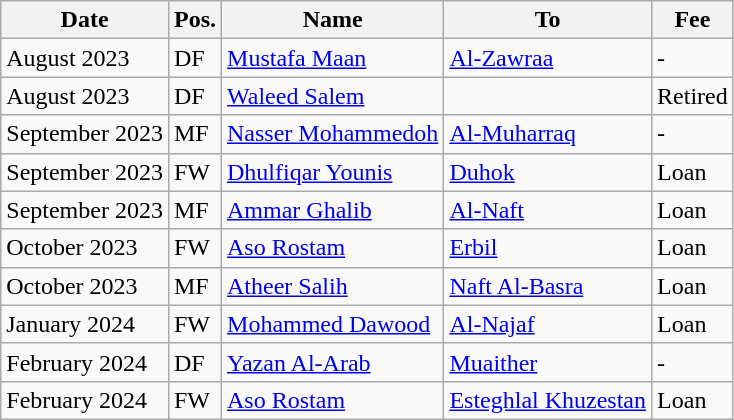<table class="wikitable">
<tr>
<th>Date</th>
<th>Pos.</th>
<th>Name</th>
<th>To</th>
<th>Fee</th>
</tr>
<tr>
<td>August 2023</td>
<td>DF</td>
<td> <a href='#'>Mustafa Maan</a></td>
<td> <a href='#'>Al-Zawraa</a></td>
<td>-</td>
</tr>
<tr>
<td>August 2023</td>
<td>DF</td>
<td> <a href='#'>Waleed Salem</a></td>
<td></td>
<td>Retired</td>
</tr>
<tr>
<td>September 2023</td>
<td>MF</td>
<td> <a href='#'>Nasser Mohammedoh</a></td>
<td> <a href='#'>Al-Muharraq</a></td>
<td>-</td>
</tr>
<tr>
<td>September 2023</td>
<td>FW</td>
<td> <a href='#'>Dhulfiqar Younis</a></td>
<td> <a href='#'>Duhok</a></td>
<td>Loan</td>
</tr>
<tr>
<td>September 2023</td>
<td>MF</td>
<td> <a href='#'>Ammar Ghalib</a></td>
<td> <a href='#'>Al-Naft</a></td>
<td>Loan</td>
</tr>
<tr>
<td>October 2023</td>
<td>FW</td>
<td> <a href='#'>Aso Rostam</a></td>
<td> <a href='#'>Erbil</a></td>
<td>Loan</td>
</tr>
<tr>
<td>October 2023</td>
<td>MF</td>
<td> <a href='#'>Atheer Salih</a></td>
<td> <a href='#'>Naft Al-Basra</a></td>
<td>Loan</td>
</tr>
<tr>
<td>January 2024</td>
<td>FW</td>
<td> <a href='#'>Mohammed Dawood</a></td>
<td> <a href='#'>Al-Najaf</a></td>
<td>Loan</td>
</tr>
<tr>
<td>February 2024</td>
<td>DF</td>
<td> <a href='#'>Yazan Al-Arab</a></td>
<td> <a href='#'>Muaither</a></td>
<td>-</td>
</tr>
<tr>
<td>February 2024</td>
<td>FW</td>
<td> <a href='#'>Aso Rostam</a></td>
<td> <a href='#'>Esteghlal Khuzestan</a></td>
<td>Loan</td>
</tr>
</table>
